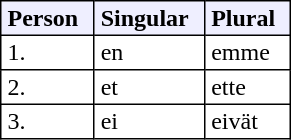<table style="border: 1px #000000 solid; border-collapse: collapse;">
<tr>
<th style="border: 1px #000000 solid; padding: 2px 10px 2px 4px; background-color: #EFEFFF;">Person</th>
<th style="border: 1px #000000 solid; padding: 2px 10px 2px 4px; background-color: #EFEFFF;">Singular</th>
<th style="border: 1px #000000 solid; padding: 2px 10px 2px 4px; background-color: #EFEFFF;">Plural</th>
</tr>
<tr>
<td style="border: 1px #000000 solid; padding: 2px 10px 2px 4px;">1.</td>
<td style="border: 1px #000000 solid; padding: 2px 10px 2px 4px;">en</td>
<td style="border: 1px #000000 solid; padding: 2px 10px 2px 4px;">emme</td>
</tr>
<tr>
<td style="border: 1px #000000 solid; padding: 2px 10px 2px 4px;">2.</td>
<td style="border: 1px #000000 solid; padding: 2px 10px 2px 4px;">et</td>
<td style="border: 1px #000000 solid; padding: 2px 10px 2px 4px;">ette</td>
</tr>
<tr>
<td style="border: 1px #000000 solid; padding: 2px 10px 2px 4px;">3.</td>
<td style="border: 1px #000000 solid; padding: 2px 10px 2px 4px;">ei</td>
<td style="border: 1px #000000 solid; padding: 2px 10px 2px 4px;">eivät</td>
</tr>
</table>
